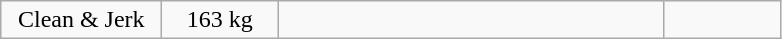<table class = "wikitable" style="text-align:center;">
<tr>
<td width=100>Clean & Jerk</td>
<td width=70>163 kg</td>
<td width=250 align=left></td>
<td width=70></td>
</tr>
</table>
